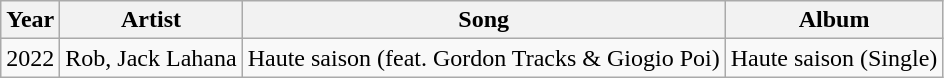<table class="wikitable">
<tr>
<th>Year</th>
<th>Artist</th>
<th>Song</th>
<th>Album</th>
</tr>
<tr>
<td>2022</td>
<td>Rob, Jack Lahana</td>
<td>Haute saison (feat. Gordon Tracks & Giogio Poi)</td>
<td>Haute saison (Single)</td>
</tr>
</table>
